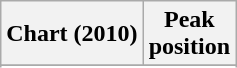<table class="wikitable sortable plainrowheaders">
<tr>
<th>Chart (2010)</th>
<th>Peak<br>position</th>
</tr>
<tr>
</tr>
<tr>
</tr>
<tr>
</tr>
<tr>
</tr>
<tr>
</tr>
<tr>
</tr>
<tr>
</tr>
<tr>
</tr>
</table>
